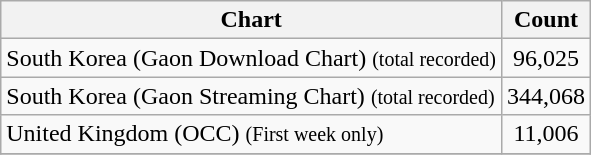<table class="wikitable">
<tr>
<th>Chart</th>
<th>Count</th>
</tr>
<tr>
<td>South Korea (Gaon Download Chart) <small>(total recorded)</small></td>
<td align="center">96,025</td>
</tr>
<tr>
<td>South Korea (Gaon Streaming Chart) <small>(total recorded)</small></td>
<td align="center">344,068</td>
</tr>
<tr>
<td>United Kingdom (OCC) <small>(First week only)</small></td>
<td align="center">11,006</td>
</tr>
<tr>
</tr>
</table>
